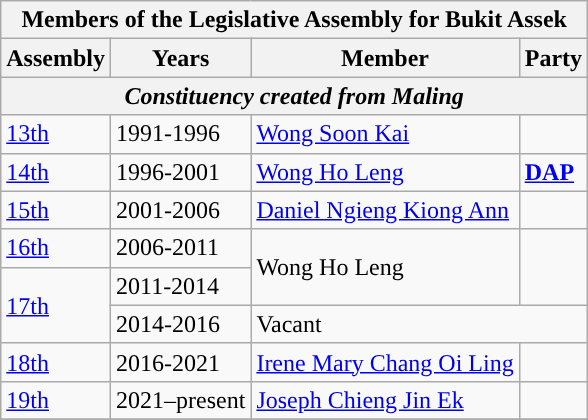<table class=wikitable>
<tr>
<th colspan="4">Members of the Legislative Assembly for Bukit Assek</th>
</tr>
<tr>
<th>Assembly</th>
<th>Years</th>
<th>Member</th>
<th>Party</th>
</tr>
<tr>
<th colspan=4 align=center><em>Constituency created from Maling</em></th>
</tr>
<tr>
<td><a href='#'>13th</a></td>
<td>1991-1996</td>
<td><a href='#'>Wong Soon Kai</a></td>
<td bgcolor=></td>
</tr>
<tr>
<td><a href='#'>14th</a></td>
<td>1996-2001</td>
<td><a href='#'>Wong Ho Leng</a></td>
<td bgcolor=><a href='#'><strong>DAP</strong></a></td>
</tr>
<tr>
<td><a href='#'>15th</a></td>
<td>2001-2006</td>
<td><a href='#'>Daniel Ngieng Kiong Ann</a></td>
<td bgcolor=></td>
</tr>
<tr>
<td><a href='#'>16th</a></td>
<td>2006-2011</td>
<td rowspan=2>Wong Ho Leng</td>
<td rowspan=2></td>
</tr>
<tr>
<td rowspan=2><a href='#'>17th</a></td>
<td>2011-2014</td>
</tr>
<tr>
<td>2014-2016</td>
<td colspan="2">Vacant</td>
</tr>
<tr>
<td><a href='#'>18th</a></td>
<td>2016-2021</td>
<td><a href='#'>Irene Mary Chang Oi Ling</a></td>
<td></td>
</tr>
<tr>
<td><a href='#'>19th</a></td>
<td>2021–present</td>
<td><a href='#'>Joseph Chieng Jin Ek</a></td>
<td bgcolor=></td>
</tr>
<tr>
</tr>
</table>
